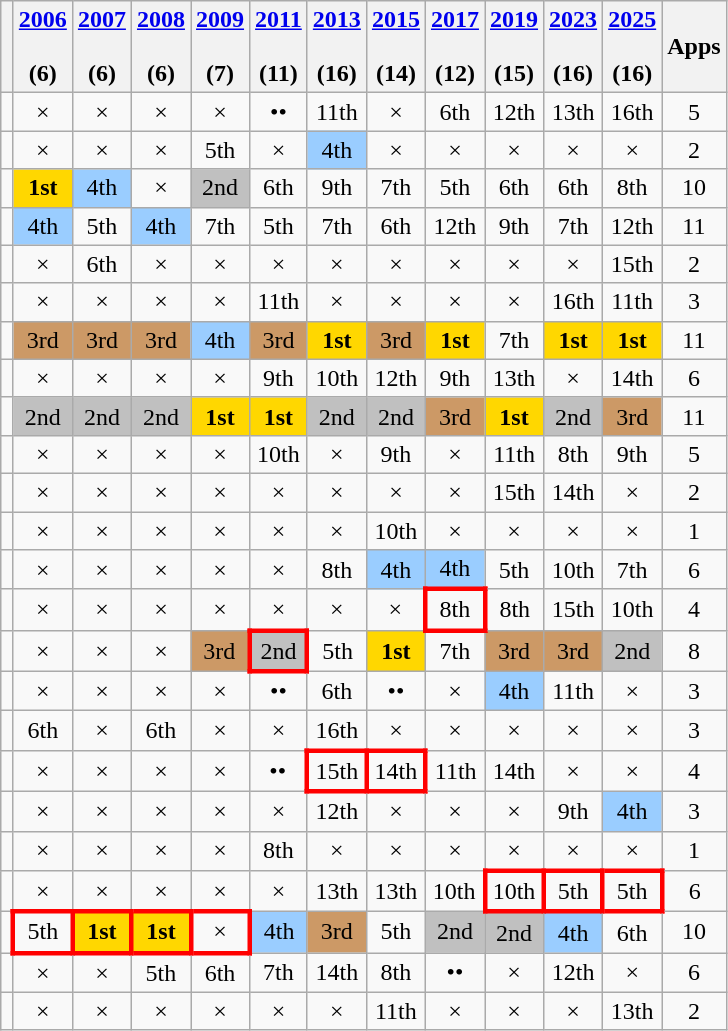<table class="wikitable" style="text-align: center">
<tr>
<th></th>
<th><a href='#'>2006</a><br> <br> (6)</th>
<th><a href='#'>2007</a><br> <br> (6)</th>
<th><a href='#'>2008</a><br> <br> (6)</th>
<th><a href='#'>2009</a><br> <br> (7)</th>
<th><a href='#'>2011</a><br> <br> (11)</th>
<th><a href='#'>2013</a><br> <br> (16)</th>
<th><a href='#'>2015</a><br> <br> (14)</th>
<th><a href='#'>2017</a><br> <br> (12)</th>
<th><a href='#'>2019</a><br> <br> (15)</th>
<th><a href='#'>2023</a><br> <br> (16)</th>
<th><a href='#'>2025</a><br> <br> (16)</th>
<th>Apps</th>
</tr>
<tr>
<td align=left></td>
<td>×</td>
<td>×</td>
<td>×</td>
<td>×</td>
<td>••</td>
<td>11th</td>
<td>×</td>
<td>6th</td>
<td>12th</td>
<td>13th</td>
<td>16th</td>
<td>5</td>
</tr>
<tr>
<td align=left></td>
<td>×</td>
<td>×</td>
<td>×</td>
<td>5th</td>
<td>×</td>
<td bgcolor=#9acdff>4th</td>
<td>×</td>
<td>×</td>
<td>×</td>
<td>×</td>
<td>×</td>
<td>2</td>
</tr>
<tr>
<td align=left></td>
<td bgcolor=gold><strong>1st</strong></td>
<td bgcolor=#9acdff>4th</td>
<td>×</td>
<td bgcolor=silver>2nd</td>
<td>6th</td>
<td>9th</td>
<td>7th</td>
<td>5th</td>
<td>6th</td>
<td>6th</td>
<td>8th</td>
<td>10</td>
</tr>
<tr>
<td align=left></td>
<td bgcolor=#9acdff>4th</td>
<td>5th</td>
<td bgcolor=#9acdff>4th</td>
<td>7th</td>
<td>5th</td>
<td>7th</td>
<td>6th</td>
<td>12th</td>
<td>9th</td>
<td>7th</td>
<td>12th</td>
<td>11</td>
</tr>
<tr>
<td align=left></td>
<td>×</td>
<td>6th</td>
<td>×</td>
<td>×</td>
<td>×</td>
<td>×</td>
<td>×</td>
<td>×</td>
<td>×</td>
<td>×</td>
<td>15th</td>
<td>2</td>
</tr>
<tr>
<td align=left></td>
<td>×</td>
<td>×</td>
<td>×</td>
<td>×</td>
<td>11th</td>
<td>×</td>
<td>×</td>
<td>×</td>
<td>×</td>
<td>16th</td>
<td>11th</td>
<td>3</td>
</tr>
<tr>
<td align=left></td>
<td bgcolor=#cc9966>3rd</td>
<td bgcolor=#cc9966>3rd</td>
<td bgcolor=#cc9966>3rd</td>
<td bgcolor=#9acdff>4th</td>
<td bgcolor=#cc9966>3rd</td>
<td bgcolor=gold><strong>1st</strong></td>
<td bgcolor=#cc9966>3rd</td>
<td bgcolor=gold><strong>1st</strong></td>
<td>7th</td>
<td bgcolor=gold><strong>1st</strong></td>
<td bgcolor=gold><strong>1st</strong></td>
<td>11</td>
</tr>
<tr>
<td align=left></td>
<td>×</td>
<td>×</td>
<td>×</td>
<td>×</td>
<td>9th</td>
<td>10th</td>
<td>12th</td>
<td>9th</td>
<td>13th</td>
<td>×</td>
<td>14th</td>
<td>6</td>
</tr>
<tr>
<td align=left></td>
<td bgcolor=silver>2nd</td>
<td bgcolor=silver>2nd</td>
<td bgcolor=silver>2nd</td>
<td bgcolor=gold><strong>1st</strong></td>
<td bgcolor=gold><strong>1st</strong></td>
<td bgcolor=silver>2nd</td>
<td bgcolor=silver>2nd</td>
<td bgcolor=#cc9966>3rd</td>
<td bgcolor=gold><strong>1st</strong></td>
<td bgcolor=silver>2nd</td>
<td bgcolor=#cc9966>3rd</td>
<td>11</td>
</tr>
<tr>
<td align=left></td>
<td>×</td>
<td>×</td>
<td>×</td>
<td>×</td>
<td>10th</td>
<td>×</td>
<td>9th</td>
<td>×</td>
<td>11th</td>
<td>8th</td>
<td>9th</td>
<td>5</td>
</tr>
<tr>
<td align=left></td>
<td>×</td>
<td>×</td>
<td>×</td>
<td>×</td>
<td>×</td>
<td>×</td>
<td>×</td>
<td>×</td>
<td>15th</td>
<td>14th</td>
<td>×</td>
<td>2</td>
</tr>
<tr>
<td align=left></td>
<td>×</td>
<td>×</td>
<td>×</td>
<td>×</td>
<td>×</td>
<td>×</td>
<td>10th</td>
<td>×</td>
<td>×</td>
<td>×</td>
<td>×</td>
<td>1</td>
</tr>
<tr>
<td align=left></td>
<td>×</td>
<td>×</td>
<td>×</td>
<td>×</td>
<td>×</td>
<td>8th</td>
<td bgcolor=#9acdff>4th</td>
<td bgcolor=#9acdff>4th</td>
<td>5th</td>
<td>10th</td>
<td>7th</td>
<td>6</td>
</tr>
<tr>
<td align=left></td>
<td>×</td>
<td>×</td>
<td>×</td>
<td>×</td>
<td>×</td>
<td>×</td>
<td>×</td>
<td style="border:3px solid red">8th</td>
<td>8th</td>
<td>15th</td>
<td>10th</td>
<td>4</td>
</tr>
<tr>
<td align=left></td>
<td>×</td>
<td>×</td>
<td>×</td>
<td bgcolor=#cc9966>3rd</td>
<td bgcolor=silver style="border:3px solid red">2nd</td>
<td>5th</td>
<td bgcolor=gold><strong>1st</strong></td>
<td>7th</td>
<td bgcolor=#cc9966>3rd</td>
<td bgcolor=#cc9966>3rd</td>
<td bgcolor=silver>2nd</td>
<td>8</td>
</tr>
<tr>
<td align=left></td>
<td>×</td>
<td>×</td>
<td>×</td>
<td>×</td>
<td>••</td>
<td>6th</td>
<td>••</td>
<td>×</td>
<td bgcolor=#9acdff>4th</td>
<td>11th</td>
<td>×</td>
<td>3</td>
</tr>
<tr>
<td align=left></td>
<td>6th</td>
<td>×</td>
<td>6th</td>
<td>×</td>
<td>×</td>
<td>16th</td>
<td>×</td>
<td>×</td>
<td>×</td>
<td>×</td>
<td>×</td>
<td>3</td>
</tr>
<tr>
<td align=left></td>
<td>×</td>
<td>×</td>
<td>×</td>
<td>×</td>
<td>••</td>
<td style="border:3px solid red">15th</td>
<td style="border:3px solid red">14th</td>
<td>11th</td>
<td>14th</td>
<td>×</td>
<td>×</td>
<td>4</td>
</tr>
<tr>
<td align=left></td>
<td>×</td>
<td>×</td>
<td>×</td>
<td>×</td>
<td>×</td>
<td>12th</td>
<td>×</td>
<td>×</td>
<td>×</td>
<td>9th</td>
<td bgcolor=#9acdff>4th</td>
<td>3</td>
</tr>
<tr>
<td align=left></td>
<td>×</td>
<td>×</td>
<td>×</td>
<td>×</td>
<td>8th</td>
<td>×</td>
<td>×</td>
<td>×</td>
<td>×</td>
<td>×</td>
<td>×</td>
<td>1</td>
</tr>
<tr>
<td align=left></td>
<td>×</td>
<td>×</td>
<td>×</td>
<td>×</td>
<td>×</td>
<td>13th</td>
<td>13th</td>
<td>10th</td>
<td style="border:3px solid red">10th</td>
<td style="border:3px solid red">5th</td>
<td style="border:3px solid red">5th</td>
<td>6</td>
</tr>
<tr>
<td align=left></td>
<td style="border:3px solid red">5th</td>
<td bgcolor=gold style="border:3px solid red"><strong>1st</strong></td>
<td bgcolor=gold style="border:3px solid red"><strong>1st</strong></td>
<td style="border:3px solid red">×</td>
<td bgcolor=#9acdff>4th</td>
<td bgcolor=#cc9966>3rd</td>
<td>5th</td>
<td bgcolor=silver>2nd</td>
<td bgcolor=silver>2nd</td>
<td bgcolor=#9acdff>4th</td>
<td>6th</td>
<td>10</td>
</tr>
<tr>
<td align=left></td>
<td>×</td>
<td>×</td>
<td>5th</td>
<td>6th</td>
<td>7th</td>
<td>14th</td>
<td>8th</td>
<td>••</td>
<td>×</td>
<td>12th</td>
<td>×</td>
<td>6</td>
</tr>
<tr>
<td align=left></td>
<td>×</td>
<td>×</td>
<td>×</td>
<td>×</td>
<td>×</td>
<td>×</td>
<td>11th</td>
<td>×</td>
<td>×</td>
<td>×</td>
<td>13th</td>
<td>2</td>
</tr>
</table>
